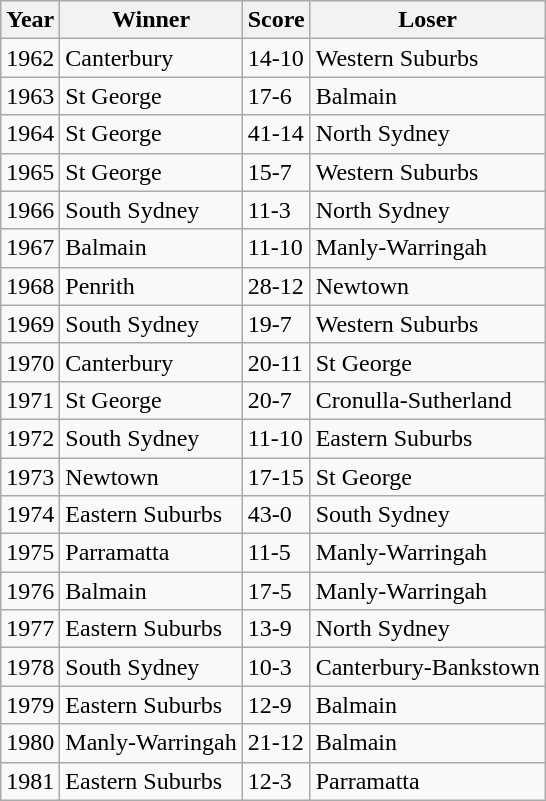<table class="wikitable">
<tr>
<th>Year</th>
<th>Winner</th>
<th>Score</th>
<th>Loser</th>
</tr>
<tr>
<td>1962</td>
<td> Canterbury</td>
<td>14-10</td>
<td> Western Suburbs</td>
</tr>
<tr>
<td>1963</td>
<td>  St George</td>
<td>17-6</td>
<td> Balmain</td>
</tr>
<tr>
<td>1964</td>
<td>  St George</td>
<td>41-14</td>
<td> North Sydney</td>
</tr>
<tr>
<td>1965</td>
<td>  St George</td>
<td>15-7</td>
<td> Western Suburbs</td>
</tr>
<tr>
<td>1966</td>
<td>  South Sydney</td>
<td>11-3</td>
<td> North Sydney</td>
</tr>
<tr>
<td>1967</td>
<td> Balmain</td>
<td>11-10</td>
<td> Manly-Warringah</td>
</tr>
<tr>
<td>1968</td>
<td> Penrith</td>
<td>28-12</td>
<td> Newtown</td>
</tr>
<tr>
<td>1969</td>
<td>  South Sydney</td>
<td>19-7</td>
<td> Western Suburbs</td>
</tr>
<tr>
<td>1970</td>
<td> Canterbury</td>
<td>20-11</td>
<td>  St George</td>
</tr>
<tr>
<td>1971</td>
<td>  St George</td>
<td>20-7</td>
<td> Cronulla-Sutherland</td>
</tr>
<tr>
<td>1972</td>
<td>  South Sydney</td>
<td>11-10</td>
<td> Eastern Suburbs</td>
</tr>
<tr>
<td>1973</td>
<td> Newtown</td>
<td>17-15</td>
<td>  St George</td>
</tr>
<tr>
<td>1974</td>
<td> Eastern Suburbs</td>
<td>43-0</td>
<td>  South Sydney</td>
</tr>
<tr>
<td>1975</td>
<td> Parramatta</td>
<td>11-5</td>
<td> Manly-Warringah</td>
</tr>
<tr>
<td>1976</td>
<td> Balmain</td>
<td>17-5</td>
<td> Manly-Warringah</td>
</tr>
<tr>
<td>1977</td>
<td> Eastern Suburbs</td>
<td>13-9</td>
<td> North Sydney</td>
</tr>
<tr>
<td>1978</td>
<td> South Sydney</td>
<td>10-3</td>
<td> Canterbury-Bankstown</td>
</tr>
<tr>
<td>1979</td>
<td> Eastern Suburbs</td>
<td>12-9</td>
<td> Balmain</td>
</tr>
<tr>
<td>1980</td>
<td> Manly-Warringah</td>
<td>21-12</td>
<td> Balmain</td>
</tr>
<tr>
<td>1981</td>
<td> Eastern Suburbs</td>
<td>12-3</td>
<td> Parramatta</td>
</tr>
</table>
